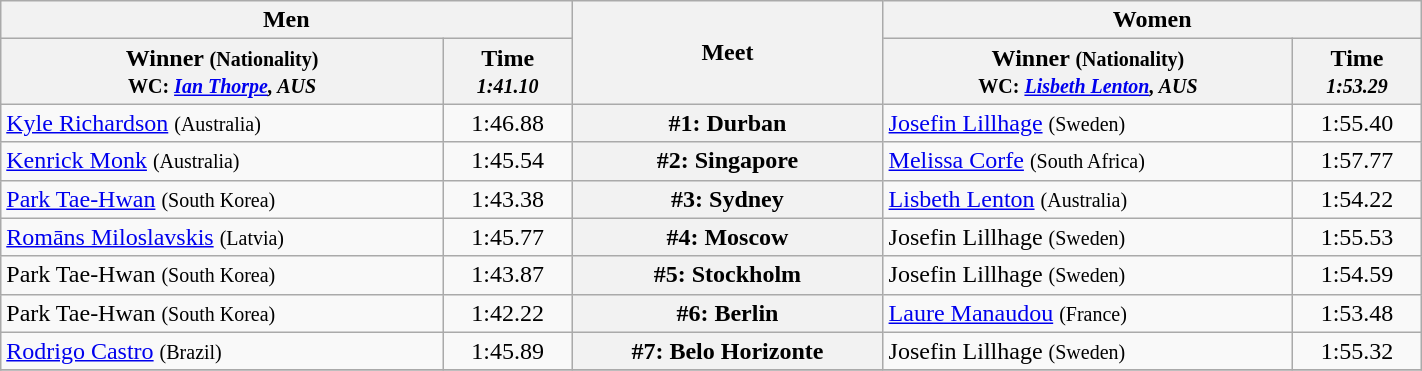<table class=wikitable width="75%">
<tr>
<th colspan="2">Men</th>
<th rowspan="2">Meet</th>
<th colspan="2">Women</th>
</tr>
<tr>
<th>Winner <small>(Nationality)<br> WC: <em><a href='#'>Ian Thorpe</a>, AUS</em></small></th>
<th>Time <br><small> <em>1:41.10</em> </small></th>
<th>Winner <small>(Nationality)<br>WC: <em><a href='#'>Lisbeth Lenton</a>, AUS</em></small></th>
<th>Time<br><small><em>1:53.29</em></small></th>
</tr>
<tr>
<td> <a href='#'>Kyle Richardson</a> <small>(Australia)</small></td>
<td align=center>1:46.88</td>
<th align=center>#1: Durban</th>
<td> <a href='#'>Josefin Lillhage</a> <small>(Sweden)</small></td>
<td align=center>1:55.40</td>
</tr>
<tr>
<td> <a href='#'>Kenrick Monk</a> <small>(Australia)</small></td>
<td align=center>1:45.54</td>
<th align=center>#2: Singapore</th>
<td> <a href='#'>Melissa Corfe</a> <small>(South Africa)</small></td>
<td align=center>1:57.77</td>
</tr>
<tr>
<td> <a href='#'>Park Tae-Hwan</a> <small>(South Korea)</small></td>
<td align=center>1:43.38</td>
<th align=center>#3: Sydney</th>
<td> <a href='#'>Lisbeth Lenton</a> <small>(Australia)</small></td>
<td align=center>1:54.22</td>
</tr>
<tr>
<td> <a href='#'>Romāns Miloslavskis</a> <small>(Latvia)</small></td>
<td align=center>1:45.77</td>
<th align=center>#4: Moscow</th>
<td> Josefin Lillhage <small>(Sweden)</small></td>
<td align=center>1:55.53</td>
</tr>
<tr>
<td> Park Tae-Hwan <small>(South Korea)</small></td>
<td align=center>1:43.87</td>
<th align=center>#5: Stockholm</th>
<td> Josefin Lillhage <small>(Sweden)</small></td>
<td align=center>1:54.59</td>
</tr>
<tr>
<td> Park Tae-Hwan <small>(South Korea)</small></td>
<td align=center>1:42.22</td>
<th align=center>#6: Berlin</th>
<td> <a href='#'>Laure Manaudou</a> <small>(France)</small></td>
<td align=center>1:53.48</td>
</tr>
<tr>
<td> <a href='#'>Rodrigo Castro</a> <small>(Brazil)</small></td>
<td align=center>1:45.89</td>
<th align=center>#7: Belo Horizonte</th>
<td> Josefin Lillhage <small>(Sweden)</small></td>
<td align=center>1:55.32</td>
</tr>
<tr>
</tr>
</table>
